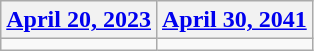<table class=wikitable>
<tr>
<th><a href='#'>April 20, 2023</a></th>
<th><a href='#'>April 30, 2041</a></th>
</tr>
<tr>
<td></td>
<td></td>
</tr>
</table>
